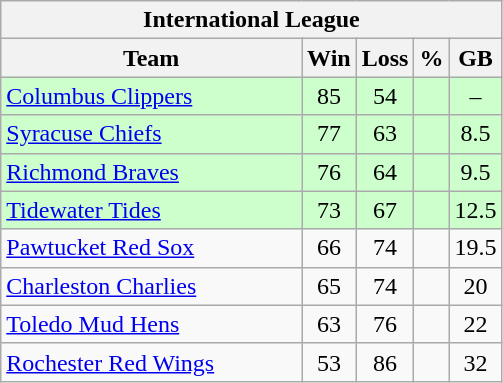<table class="wikitable">
<tr>
<th colspan="5">International League</th>
</tr>
<tr>
<th width="60%">Team</th>
<th>Win</th>
<th>Loss</th>
<th>%</th>
<th>GB</th>
</tr>
<tr align=center bgcolor=ccffcc>
<td align=left><a href='#'>Columbus Clippers</a></td>
<td>85</td>
<td>54</td>
<td></td>
<td>–</td>
</tr>
<tr align=center bgcolor=ccffcc>
<td align=left><a href='#'>Syracuse Chiefs</a></td>
<td>77</td>
<td>63</td>
<td></td>
<td>8.5</td>
</tr>
<tr align=center bgcolor=ccffcc>
<td align=left><a href='#'>Richmond Braves</a></td>
<td>76</td>
<td>64</td>
<td></td>
<td>9.5</td>
</tr>
<tr align=center bgcolor=ccffcc>
<td align=left><a href='#'>Tidewater Tides</a></td>
<td>73</td>
<td>67</td>
<td></td>
<td>12.5</td>
</tr>
<tr align=center>
<td align=left><a href='#'>Pawtucket Red Sox</a></td>
<td>66</td>
<td>74</td>
<td></td>
<td>19.5</td>
</tr>
<tr align=center>
<td align=left><a href='#'>Charleston Charlies</a></td>
<td>65</td>
<td>74</td>
<td></td>
<td>20</td>
</tr>
<tr align=center>
<td align=left><a href='#'>Toledo Mud Hens</a></td>
<td>63</td>
<td>76</td>
<td></td>
<td>22</td>
</tr>
<tr align=center>
<td align=left><a href='#'>Rochester Red Wings</a></td>
<td>53</td>
<td>86</td>
<td></td>
<td>32</td>
</tr>
</table>
